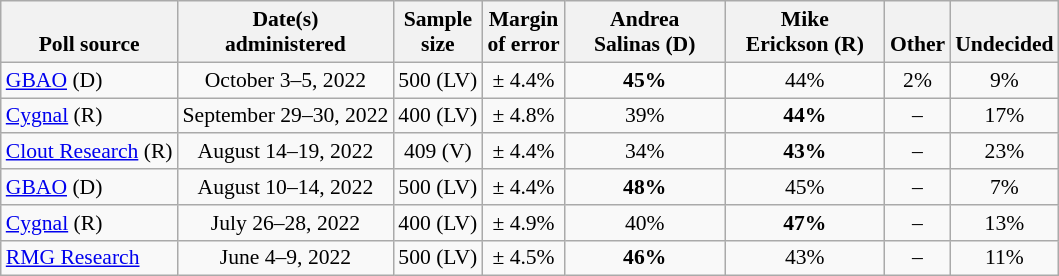<table class="wikitable" style="font-size:90%;text-align:center;">
<tr style="vertical-align:bottom;">
<th>Poll source</th>
<th>Date(s)<br>administered</th>
<th>Sample<br>size</th>
<th>Margin<br>of error</th>
<th style="width:100px;">Andrea<br>Salinas (D)</th>
<th style="width:100px;">Mike<br>Erickson (R)</th>
<th>Other</th>
<th>Undecided</th>
</tr>
<tr>
<td style="text-align:left;"><a href='#'>GBAO</a> (D)</td>
<td>October 3–5, 2022</td>
<td>500 (LV)</td>
<td>± 4.4%</td>
<td><strong>45%</strong></td>
<td>44%</td>
<td>2%</td>
<td>9%</td>
</tr>
<tr>
<td style="text-align:left;"><a href='#'>Cygnal</a> (R)</td>
<td>September 29–30, 2022</td>
<td>400 (LV)</td>
<td>± 4.8%</td>
<td>39%</td>
<td><strong>44%</strong></td>
<td>–</td>
<td>17%</td>
</tr>
<tr>
<td style="text-align:left;"><a href='#'>Clout Research</a> (R)</td>
<td>August 14–19, 2022</td>
<td>409 (V)</td>
<td>± 4.4%</td>
<td>34%</td>
<td><strong>43%</strong></td>
<td>–</td>
<td>23%</td>
</tr>
<tr>
<td style="text-align:left;"><a href='#'>GBAO</a> (D)</td>
<td>August 10–14, 2022</td>
<td>500 (LV)</td>
<td>± 4.4%</td>
<td><strong>48%</strong></td>
<td>45%</td>
<td>–</td>
<td>7%</td>
</tr>
<tr>
<td style="text-align:left;"><a href='#'>Cygnal</a> (R)</td>
<td>July 26–28, 2022</td>
<td>400 (LV)</td>
<td>± 4.9%</td>
<td>40%</td>
<td><strong>47%</strong></td>
<td>–</td>
<td>13%</td>
</tr>
<tr>
<td style="text-align:left;"><a href='#'>RMG Research</a></td>
<td>June 4–9, 2022</td>
<td>500 (LV)</td>
<td>± 4.5%</td>
<td><strong>46%</strong></td>
<td>43%</td>
<td>–</td>
<td>11%</td>
</tr>
</table>
